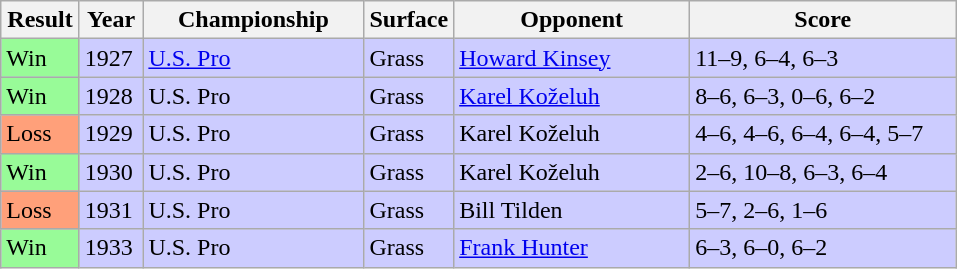<table class='sortable wikitable'>
<tr>
<th style="width:45px">Result</th>
<th style="width:35px">Year</th>
<th style="width:140px">Championship</th>
<th style="width:50px">Surface</th>
<th style="width:150px">Opponent</th>
<th style="width:170px" class="unsortable">Score</th>
</tr>
<tr style="background:#ccccff;">
<td style="background:#98fb98;">Win</td>
<td>1927</td>
<td><a href='#'>U.S. Pro</a></td>
<td>Grass</td>
<td> <a href='#'>Howard Kinsey</a></td>
<td>11–9, 6–4, 6–3</td>
</tr>
<tr style="background:#ccccff;">
<td style="background:#98fb98;">Win</td>
<td>1928</td>
<td>U.S. Pro</td>
<td>Grass</td>
<td> <a href='#'>Karel Koželuh</a></td>
<td>8–6, 6–3, 0–6, 6–2</td>
</tr>
<tr style="background:#ccccff;">
<td style="background:#ffa07a;">Loss</td>
<td>1929</td>
<td>U.S. Pro</td>
<td>Grass</td>
<td> Karel Koželuh</td>
<td>4–6, 4–6, 6–4, 6–4, 5–7</td>
</tr>
<tr style="background:#ccccff;">
<td style="background:#98fb98;">Win</td>
<td>1930</td>
<td>U.S. Pro</td>
<td>Grass</td>
<td> Karel Koželuh</td>
<td>2–6, 10–8, 6–3, 6–4</td>
</tr>
<tr style="background:#ccccff;">
<td style="background:#ffa07a;">Loss</td>
<td>1931</td>
<td>U.S. Pro</td>
<td>Grass</td>
<td> Bill Tilden</td>
<td>5–7, 2–6, 1–6</td>
</tr>
<tr style="background:#ccccff;">
<td style="background:#98fb98;">Win</td>
<td>1933</td>
<td>U.S. Pro</td>
<td>Grass</td>
<td> <a href='#'>Frank Hunter</a></td>
<td>6–3, 6–0, 6–2</td>
</tr>
</table>
